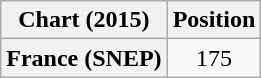<table class="wikitable plainrowheaders" style="text-align:center">
<tr>
<th scope="col">Chart (2015)</th>
<th scope="col">Position</th>
</tr>
<tr>
<th scope="row">France (SNEP)</th>
<td>175</td>
</tr>
</table>
